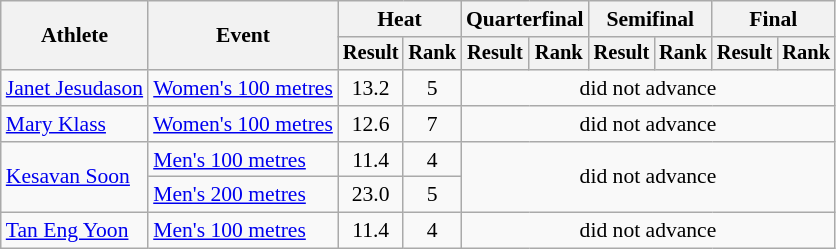<table class="wikitable" style="font-size:90%">
<tr>
<th rowspan="2">Athlete</th>
<th rowspan="2">Event</th>
<th colspan="2">Heat</th>
<th colspan="2">Quarterfinal</th>
<th colspan="2">Semifinal</th>
<th colspan="2">Final</th>
</tr>
<tr style="font-size:95%">
<th>Result</th>
<th>Rank</th>
<th>Result</th>
<th>Rank</th>
<th>Result</th>
<th>Rank</th>
<th>Result</th>
<th>Rank</th>
</tr>
<tr align=center>
<td align=left><a href='#'>Janet Jesudason</a></td>
<td align=left><a href='#'>Women's 100 metres</a></td>
<td>13.2</td>
<td>5</td>
<td colspan="6">did not advance</td>
</tr>
<tr align=center>
<td align=left><a href='#'>Mary Klass</a></td>
<td align=left><a href='#'>Women's 100 metres</a></td>
<td>12.6</td>
<td>7</td>
<td colspan="6">did not advance</td>
</tr>
<tr align=center>
<td rowspan="2"; align=left><a href='#'>Kesavan Soon</a></td>
<td align=left><a href='#'>Men's 100 metres</a></td>
<td>11.4</td>
<td>4</td>
<td colspan="6" rowspan="2">did not advance</td>
</tr>
<tr align=center>
<td align=left><a href='#'>Men's 200 metres</a></td>
<td>23.0</td>
<td>5</td>
</tr>
<tr align=center>
<td align=left><a href='#'>Tan Eng Yoon</a></td>
<td align=left><a href='#'>Men's 100 metres</a></td>
<td>11.4</td>
<td>4</td>
<td colspan="6">did not advance</td>
</tr>
</table>
